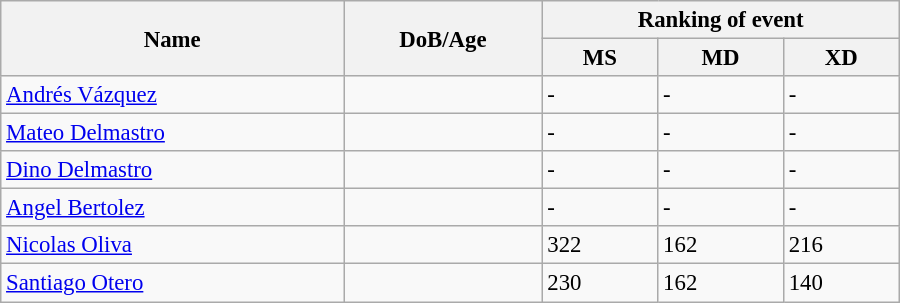<table class="wikitable" style="width:600px; font-size:95%;">
<tr>
<th rowspan="2" align="left">Name</th>
<th rowspan="2" align="left">DoB/Age</th>
<th colspan="3" align="center">Ranking of event</th>
</tr>
<tr>
<th align="center">MS</th>
<th>MD</th>
<th align="center">XD</th>
</tr>
<tr>
<td><a href='#'>Andrés Vázquez</a></td>
<td></td>
<td>-</td>
<td>-</td>
<td>-</td>
</tr>
<tr>
<td><a href='#'>Mateo Delmastro</a></td>
<td></td>
<td>-</td>
<td>-</td>
<td>-</td>
</tr>
<tr>
<td><a href='#'>Dino Delmastro</a></td>
<td></td>
<td>-</td>
<td>-</td>
<td>-</td>
</tr>
<tr>
<td><a href='#'>Angel Bertolez</a></td>
<td></td>
<td>-</td>
<td>-</td>
<td>-</td>
</tr>
<tr>
<td><a href='#'>Nicolas Oliva</a></td>
<td></td>
<td>322</td>
<td>162</td>
<td>216</td>
</tr>
<tr>
<td><a href='#'>Santiago Otero</a></td>
<td></td>
<td>230</td>
<td>162</td>
<td>140</td>
</tr>
</table>
